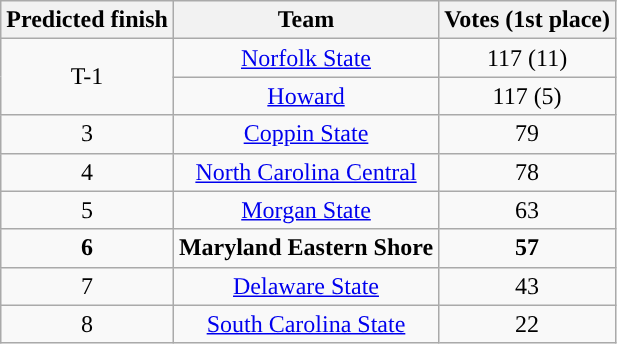<table class="wikitable" border="1">
<tr align=center>
<th>Predicted finish</th>
<th>Team</th>
<th>Votes (1st place)</th>
</tr>
<tr align="center">
<td rowspan=2>T-1</td>
<td><a href='#'>Norfolk State</a></td>
<td>117 (11)</td>
</tr>
<tr align="center">
<td><a href='#'>Howard</a></td>
<td>117 (5)</td>
</tr>
<tr align="center">
<td>3</td>
<td><a href='#'>Coppin State</a></td>
<td>79</td>
</tr>
<tr align="center">
<td>4</td>
<td><a href='#'>North Carolina Central</a></td>
<td>78</td>
</tr>
<tr align="center">
<td>5</td>
<td><a href='#'>Morgan State</a></td>
<td>63</td>
</tr>
<tr align="center">
<td><strong>6</strong></td>
<td><strong>Maryland Eastern Shore</strong></td>
<td><strong>57</strong></td>
</tr>
<tr align="center">
<td>7</td>
<td><a href='#'>Delaware State</a></td>
<td>43</td>
</tr>
<tr align="center">
<td>8</td>
<td><a href='#'>South Carolina State</a></td>
<td>22</td>
</tr>
</table>
